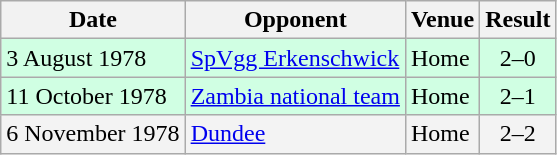<table class="wikitable">
<tr>
<th>Date</th>
<th>Opponent</th>
<th>Venue</th>
<th>Result</th>
</tr>
<tr bgcolor="#d0ffe3">
<td>3 August 1978</td>
<td><a href='#'>SpVgg Erkenschwick</a></td>
<td>Home</td>
<td align="center">2–0</td>
</tr>
<tr bgcolor="#d0ffe3">
<td>11 October 1978</td>
<td><a href='#'>Zambia national team</a></td>
<td>Home</td>
<td align="center">2–1</td>
</tr>
<tr bgcolor="#f3f3f3">
<td>6 November 1978</td>
<td><a href='#'>Dundee</a></td>
<td>Home</td>
<td align="center">2–2</td>
</tr>
</table>
